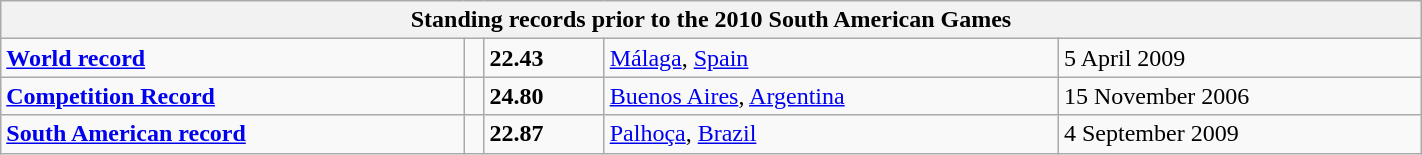<table class="wikitable" width=75%>
<tr>
<th colspan="5">Standing records prior to the 2010 South American Games</th>
</tr>
<tr>
<td><strong><a href='#'>World record</a></strong></td>
<td></td>
<td><strong>22.43</strong></td>
<td><a href='#'>Málaga</a>, <a href='#'>Spain</a></td>
<td>5 April 2009</td>
</tr>
<tr>
<td><strong><a href='#'>Competition Record</a></strong></td>
<td></td>
<td><strong>24.80</strong></td>
<td><a href='#'>Buenos Aires</a>, <a href='#'>Argentina</a></td>
<td>15 November 2006</td>
</tr>
<tr>
<td><strong><a href='#'>South American record</a></strong></td>
<td></td>
<td><strong>22.87</strong></td>
<td><a href='#'>Palhoça</a>, <a href='#'>Brazil</a></td>
<td>4 September 2009</td>
</tr>
</table>
